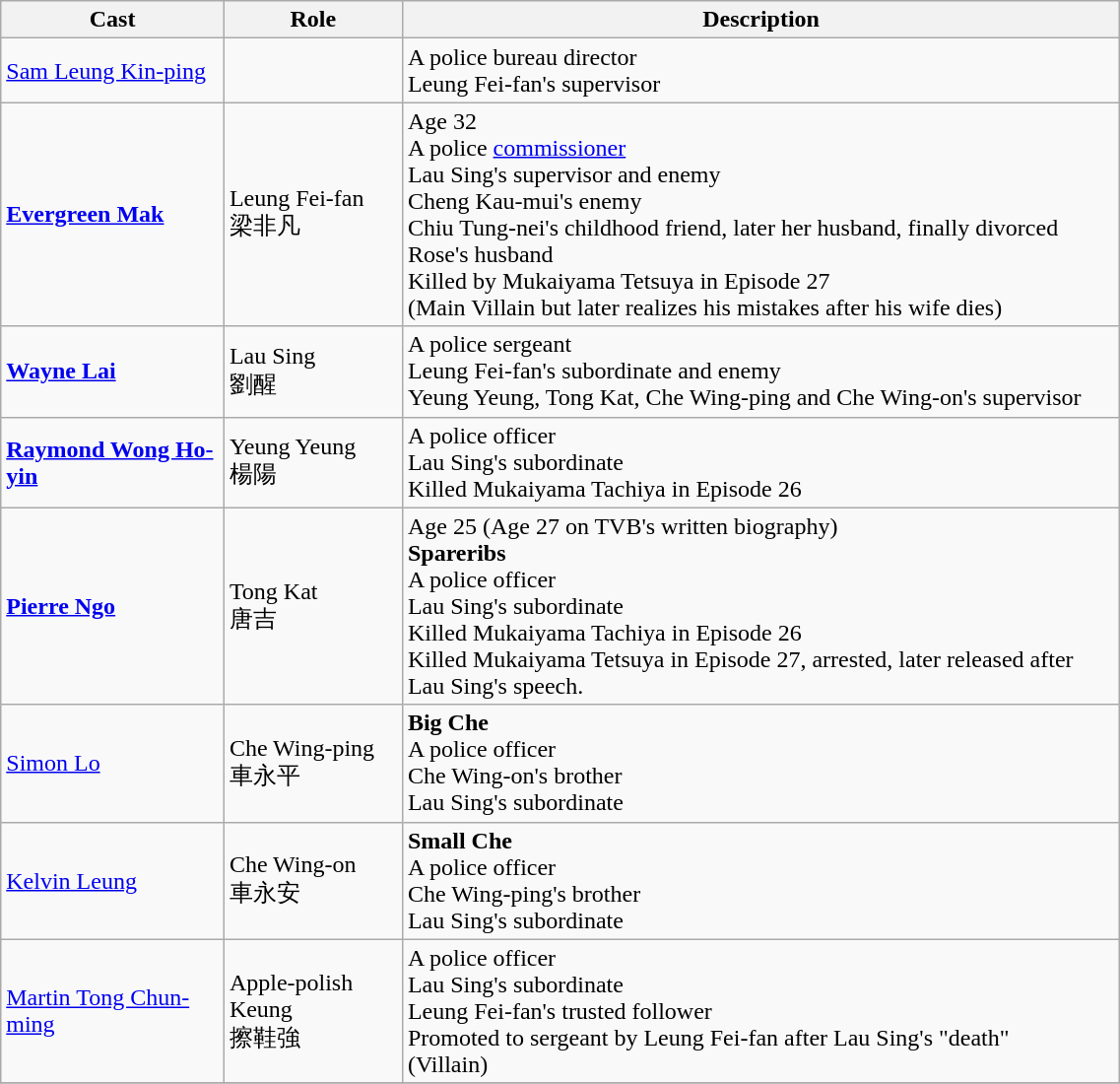<table class="wikitable" width="60%">
<tr>
<th>Cast</th>
<th>Role</th>
<th>Description</th>
</tr>
<tr>
<td><a href='#'>Sam Leung Kin-ping</a></td>
<td></td>
<td>A police bureau director<br>Leung Fei-fan's supervisor</td>
</tr>
<tr>
<td><strong><a href='#'>Evergreen Mak</a></strong></td>
<td>Leung Fei-fan<br>梁非凡</td>
<td>Age 32<br>A police <a href='#'>commissioner</a><br>Lau Sing's supervisor and enemy<br>Cheng Kau-mui's enemy<br>Chiu Tung-nei's childhood friend, later her husband, finally divorced<br>Rose's husband<br>Killed by Mukaiyama Tetsuya in Episode 27<br>(Main Villain but later realizes his mistakes after his wife dies)</td>
</tr>
<tr>
<td><strong><a href='#'>Wayne Lai</a></strong></td>
<td>Lau Sing<br>劉醒</td>
<td>A police sergeant<br>Leung Fei-fan's subordinate and enemy<br>Yeung Yeung, Tong Kat, Che Wing-ping and Che Wing-on's supervisor</td>
</tr>
<tr>
<td><strong><a href='#'>Raymond Wong Ho-yin</a></strong></td>
<td>Yeung Yeung<br>楊陽</td>
<td>A police officer<br>Lau Sing's subordinate<br>Killed Mukaiyama Tachiya in Episode 26</td>
</tr>
<tr>
<td><strong><a href='#'>Pierre Ngo</a></strong></td>
<td>Tong Kat<br>唐吉</td>
<td>Age 25 (Age 27 on TVB's written biography)<br><strong>Spareribs</strong><br>A police officer<br>Lau Sing's subordinate<br>Killed Mukaiyama Tachiya in Episode 26<br>Killed Mukaiyama Tetsuya in Episode 27, arrested, later released after Lau Sing's speech.</td>
</tr>
<tr>
<td><a href='#'>Simon Lo</a></td>
<td>Che Wing-ping<br>車永平</td>
<td><strong>Big Che</strong><br>A police officer<br>Che Wing-on's brother<br>Lau Sing's subordinate</td>
</tr>
<tr>
<td><a href='#'>Kelvin Leung</a></td>
<td>Che Wing-on<br>車永安</td>
<td><strong>Small Che</strong><br>A police officer<br>Che Wing-ping's brother<br>Lau Sing's subordinate</td>
</tr>
<tr>
<td><a href='#'>Martin Tong Chun-ming</a></td>
<td>Apple-polish Keung<br>擦鞋強</td>
<td>A police officer<br>Lau Sing's subordinate<br>Leung Fei-fan's trusted follower<br>Promoted to sergeant by Leung Fei-fan after Lau Sing's "death"<br>(Villain)</td>
</tr>
<tr>
</tr>
</table>
